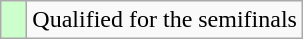<table class="wikitable">
<tr>
<td width=10px bgcolor="#ccffcc"></td>
<td>Qualified for the semifinals</td>
</tr>
</table>
